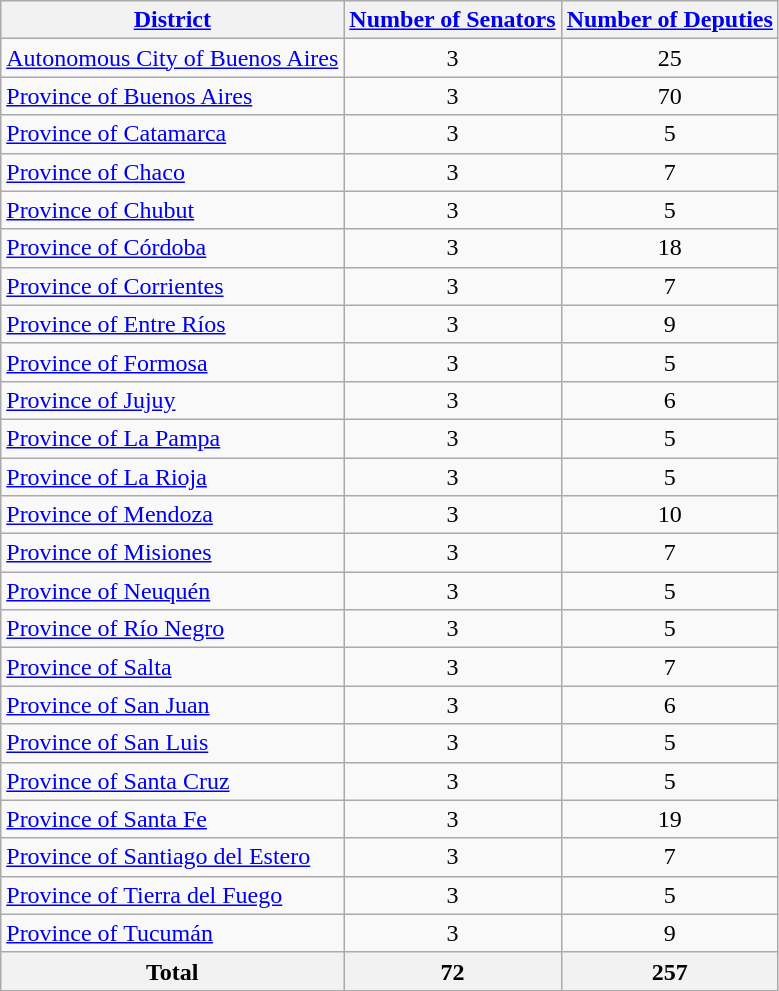<table class="wikitable" align="center" class="sortable wikitable">
<tr>
<th width=0%><a href='#'>District</a></th>
<th width="0%"><a href='#'>Number of Senators</a></th>
<th width="0%"><a href='#'>Number of Deputies</a></th>
</tr>
<tr>
<td align="left"><a href='#'>Autonomous City of Buenos Aires</a></td>
<td align="center">3</td>
<td align="center">25</td>
</tr>
<tr>
<td align="left"><a href='#'>Province of Buenos Aires</a></td>
<td align="center">3</td>
<td align="center">70</td>
</tr>
<tr>
<td align="left"><a href='#'>Province of Catamarca</a></td>
<td align="center">3</td>
<td align="center">5</td>
</tr>
<tr>
<td align="left"><a href='#'>Province of Chaco</a></td>
<td align="center">3</td>
<td align="center">7</td>
</tr>
<tr>
<td align="left"><a href='#'>Province of Chubut</a></td>
<td align="center">3</td>
<td align="center">5</td>
</tr>
<tr>
<td align="left"><a href='#'>Province of Córdoba</a></td>
<td align="center">3</td>
<td align="center">18</td>
</tr>
<tr>
<td align="left"><a href='#'>Province of Corrientes</a></td>
<td align="center">3</td>
<td align="center">7</td>
</tr>
<tr>
<td align="left"><a href='#'>Province of Entre Ríos</a></td>
<td align="center">3</td>
<td align="center">9</td>
</tr>
<tr>
<td align="left"><a href='#'>Province of Formosa</a></td>
<td align="center">3</td>
<td align="center">5</td>
</tr>
<tr>
<td align="left"><a href='#'>Province of Jujuy</a></td>
<td align="center">3</td>
<td align="center">6</td>
</tr>
<tr>
<td align="left"><a href='#'>Province of La Pampa</a></td>
<td align="center">3</td>
<td align="center">5</td>
</tr>
<tr>
<td align="left"><a href='#'>Province of La Rioja</a></td>
<td align="center">3</td>
<td align="center">5</td>
</tr>
<tr>
<td align="left"><a href='#'>Province of Mendoza</a></td>
<td align="center">3</td>
<td align="center">10</td>
</tr>
<tr>
<td align="left"><a href='#'>Province of Misiones</a></td>
<td align="center">3</td>
<td align="center">7</td>
</tr>
<tr>
<td align="left"><a href='#'>Province of Neuquén</a></td>
<td align="center">3</td>
<td align="center">5</td>
</tr>
<tr>
<td align="left"><a href='#'>Province of Río Negro</a></td>
<td align="center">3</td>
<td align="center">5</td>
</tr>
<tr>
<td align="left"><a href='#'>Province of Salta</a></td>
<td align="center">3</td>
<td align="center">7</td>
</tr>
<tr>
<td align="left"><a href='#'>Province of San Juan</a></td>
<td align="center">3</td>
<td align="center">6</td>
</tr>
<tr>
<td align="left"><a href='#'>Province of San Luis</a></td>
<td align="center">3</td>
<td align="center">5</td>
</tr>
<tr>
<td align="left"><a href='#'>Province of Santa Cruz</a></td>
<td align="center">3</td>
<td align="center">5</td>
</tr>
<tr>
<td align="left"><a href='#'>Province of Santa Fe</a></td>
<td align="center">3</td>
<td align="center">19</td>
</tr>
<tr>
<td align="left"><a href='#'>Province of Santiago del Estero</a></td>
<td align="center">3</td>
<td align="center">7</td>
</tr>
<tr>
<td align="left"><a href='#'>Province of Tierra del Fuego</a></td>
<td align="center">3</td>
<td align="center">5</td>
</tr>
<tr>
<td align="left"><a href='#'>Province of Tucumán</a></td>
<td align="center">3</td>
<td align="center">9</td>
</tr>
<tr>
<th align="left">Total</th>
<th align="center">72</th>
<th align="center">257</th>
</tr>
</table>
